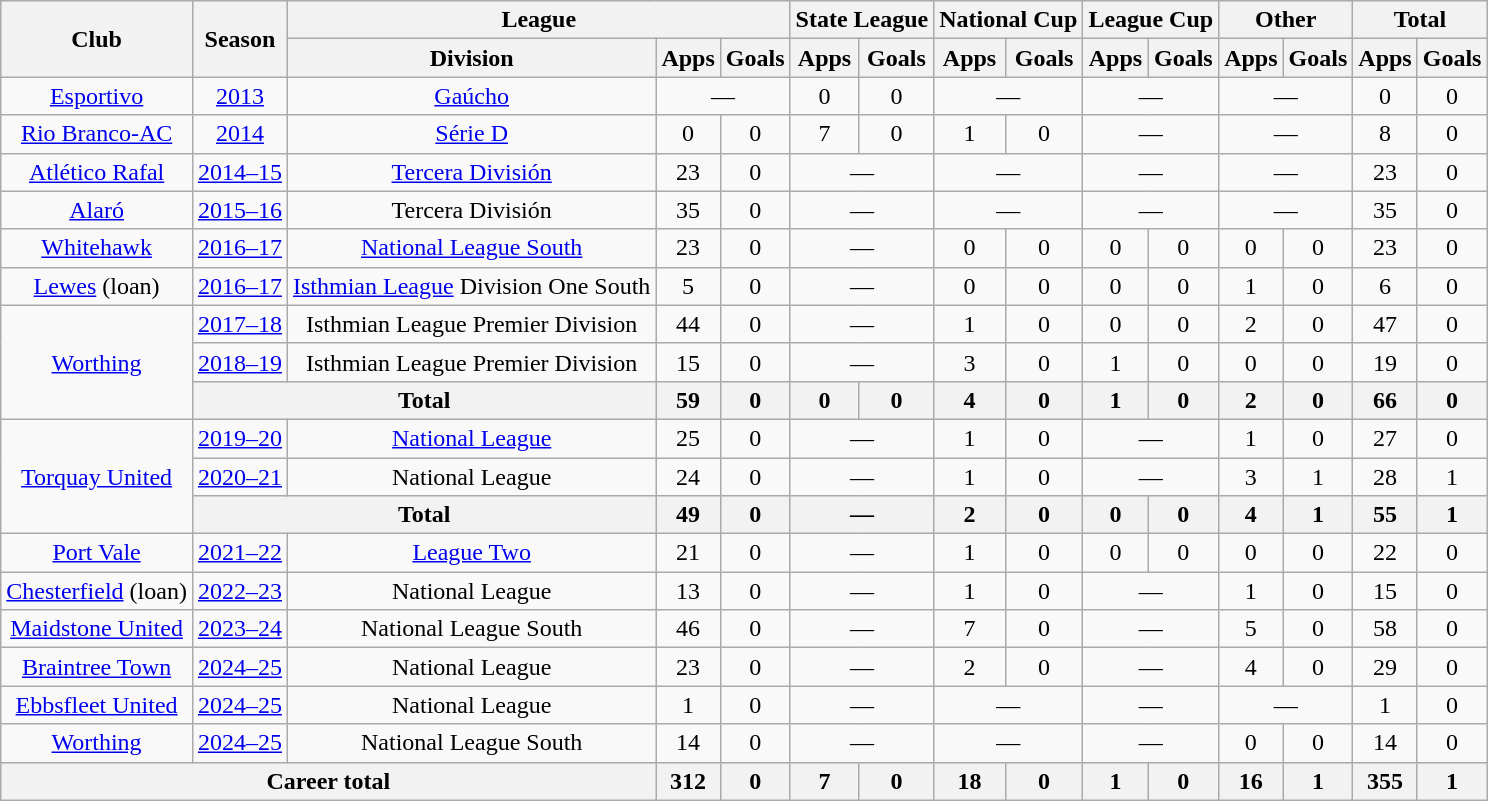<table class="wikitable" style="text-align:center">
<tr>
<th rowspan="2">Club</th>
<th rowspan="2">Season</th>
<th colspan="3">League</th>
<th colspan="2">State League</th>
<th colspan="2">National Cup</th>
<th colspan="2">League Cup</th>
<th colspan="2">Other</th>
<th colspan="2">Total</th>
</tr>
<tr>
<th>Division</th>
<th>Apps</th>
<th>Goals</th>
<th>Apps</th>
<th>Goals</th>
<th>Apps</th>
<th>Goals</th>
<th>Apps</th>
<th>Goals</th>
<th>Apps</th>
<th>Goals</th>
<th>Apps</th>
<th>Goals</th>
</tr>
<tr>
<td><a href='#'>Esportivo</a></td>
<td><a href='#'>2013</a></td>
<td><a href='#'>Gaúcho</a></td>
<td colspan="2">—</td>
<td>0</td>
<td>0</td>
<td colspan="2">—</td>
<td colspan="2">—</td>
<td colspan="2">—</td>
<td>0</td>
<td>0</td>
</tr>
<tr>
<td><a href='#'>Rio Branco-AC</a></td>
<td><a href='#'>2014</a></td>
<td><a href='#'>Série D</a></td>
<td>0</td>
<td>0</td>
<td>7</td>
<td>0</td>
<td>1</td>
<td>0</td>
<td colspan="2">—</td>
<td colspan="2">—</td>
<td>8</td>
<td>0</td>
</tr>
<tr>
<td><a href='#'>Atlético Rafal</a></td>
<td><a href='#'>2014–15</a></td>
<td><a href='#'>Tercera División</a></td>
<td>23</td>
<td>0</td>
<td colspan="2">—</td>
<td colspan="2">—</td>
<td colspan="2">—</td>
<td colspan="2">—</td>
<td>23</td>
<td>0</td>
</tr>
<tr>
<td><a href='#'>Alaró</a></td>
<td><a href='#'>2015–16</a></td>
<td>Tercera División</td>
<td>35</td>
<td>0</td>
<td colspan="2">—</td>
<td colspan="2">—</td>
<td colspan="2">—</td>
<td colspan="2">—</td>
<td>35</td>
<td>0</td>
</tr>
<tr>
<td><a href='#'>Whitehawk</a></td>
<td><a href='#'>2016–17</a></td>
<td><a href='#'>National League South</a></td>
<td>23</td>
<td>0</td>
<td colspan="2">—</td>
<td>0</td>
<td>0</td>
<td>0</td>
<td>0</td>
<td>0</td>
<td>0</td>
<td>23</td>
<td>0</td>
</tr>
<tr>
<td><a href='#'>Lewes</a> (loan)</td>
<td><a href='#'>2016–17</a></td>
<td><a href='#'>Isthmian League</a> Division One South</td>
<td>5</td>
<td>0</td>
<td colspan="2">—</td>
<td>0</td>
<td>0</td>
<td>0</td>
<td>0</td>
<td>1</td>
<td>0</td>
<td>6</td>
<td>0</td>
</tr>
<tr>
<td rowspan="3"><a href='#'>Worthing</a></td>
<td><a href='#'>2017–18</a></td>
<td>Isthmian League Premier Division</td>
<td>44</td>
<td>0</td>
<td colspan="2">—</td>
<td>1</td>
<td>0</td>
<td>0</td>
<td>0</td>
<td>2</td>
<td>0</td>
<td>47</td>
<td>0</td>
</tr>
<tr>
<td><a href='#'>2018–19</a></td>
<td>Isthmian League Premier Division</td>
<td>15</td>
<td>0</td>
<td colspan="2">—</td>
<td>3</td>
<td>0</td>
<td>1</td>
<td>0</td>
<td>0</td>
<td>0</td>
<td>19</td>
<td>0</td>
</tr>
<tr>
<th colspan="2">Total</th>
<th>59</th>
<th>0</th>
<th>0</th>
<th>0</th>
<th>4</th>
<th>0</th>
<th>1</th>
<th>0</th>
<th>2</th>
<th>0</th>
<th>66</th>
<th>0</th>
</tr>
<tr>
<td rowspan="3"><a href='#'>Torquay United</a></td>
<td><a href='#'>2019–20</a></td>
<td><a href='#'>National League</a></td>
<td>25</td>
<td>0</td>
<td colspan="2">—</td>
<td>1</td>
<td>0</td>
<td colspan="2">—</td>
<td>1</td>
<td>0</td>
<td>27</td>
<td>0</td>
</tr>
<tr>
<td><a href='#'>2020–21</a></td>
<td>National League</td>
<td>24</td>
<td>0</td>
<td colspan="2">—</td>
<td>1</td>
<td>0</td>
<td colspan="2">—</td>
<td>3</td>
<td>1</td>
<td>28</td>
<td>1</td>
</tr>
<tr>
<th colspan="2">Total</th>
<th>49</th>
<th>0</th>
<th colspan="2">—</th>
<th>2</th>
<th>0</th>
<th>0</th>
<th>0</th>
<th>4</th>
<th>1</th>
<th>55</th>
<th>1</th>
</tr>
<tr>
<td><a href='#'>Port Vale</a></td>
<td><a href='#'>2021–22</a></td>
<td><a href='#'>League Two</a></td>
<td>21</td>
<td>0</td>
<td colspan="2">—</td>
<td>1</td>
<td>0</td>
<td>0</td>
<td>0</td>
<td>0</td>
<td>0</td>
<td>22</td>
<td>0</td>
</tr>
<tr>
<td><a href='#'>Chesterfield</a> (loan)</td>
<td><a href='#'>2022–23</a></td>
<td>National League</td>
<td>13</td>
<td>0</td>
<td colspan="2">—</td>
<td>1</td>
<td>0</td>
<td colspan="2">—</td>
<td>1</td>
<td>0</td>
<td>15</td>
<td>0</td>
</tr>
<tr>
<td><a href='#'>Maidstone United</a></td>
<td><a href='#'>2023–24</a></td>
<td>National League South</td>
<td>46</td>
<td>0</td>
<td colspan="2">—</td>
<td>7</td>
<td>0</td>
<td colspan="2">—</td>
<td>5</td>
<td>0</td>
<td>58</td>
<td>0</td>
</tr>
<tr>
<td><a href='#'>Braintree Town</a></td>
<td><a href='#'>2024–25</a></td>
<td>National League</td>
<td>23</td>
<td>0</td>
<td colspan="2">—</td>
<td>2</td>
<td>0</td>
<td colspan="2">—</td>
<td>4</td>
<td>0</td>
<td>29</td>
<td>0</td>
</tr>
<tr>
<td><a href='#'>Ebbsfleet United</a></td>
<td><a href='#'>2024–25</a></td>
<td>National League</td>
<td>1</td>
<td>0</td>
<td colspan="2">—</td>
<td colspan="2">—</td>
<td colspan="2">—</td>
<td colspan="2">—</td>
<td>1</td>
<td>0</td>
</tr>
<tr>
<td><a href='#'>Worthing</a></td>
<td><a href='#'>2024–25</a></td>
<td>National League South</td>
<td>14</td>
<td>0</td>
<td colspan="2">—</td>
<td colspan="2">—</td>
<td colspan="2">—</td>
<td>0</td>
<td>0</td>
<td>14</td>
<td>0</td>
</tr>
<tr>
<th colspan="3">Career total</th>
<th>312</th>
<th>0</th>
<th>7</th>
<th>0</th>
<th>18</th>
<th>0</th>
<th>1</th>
<th>0</th>
<th>16</th>
<th>1</th>
<th>355</th>
<th>1</th>
</tr>
</table>
